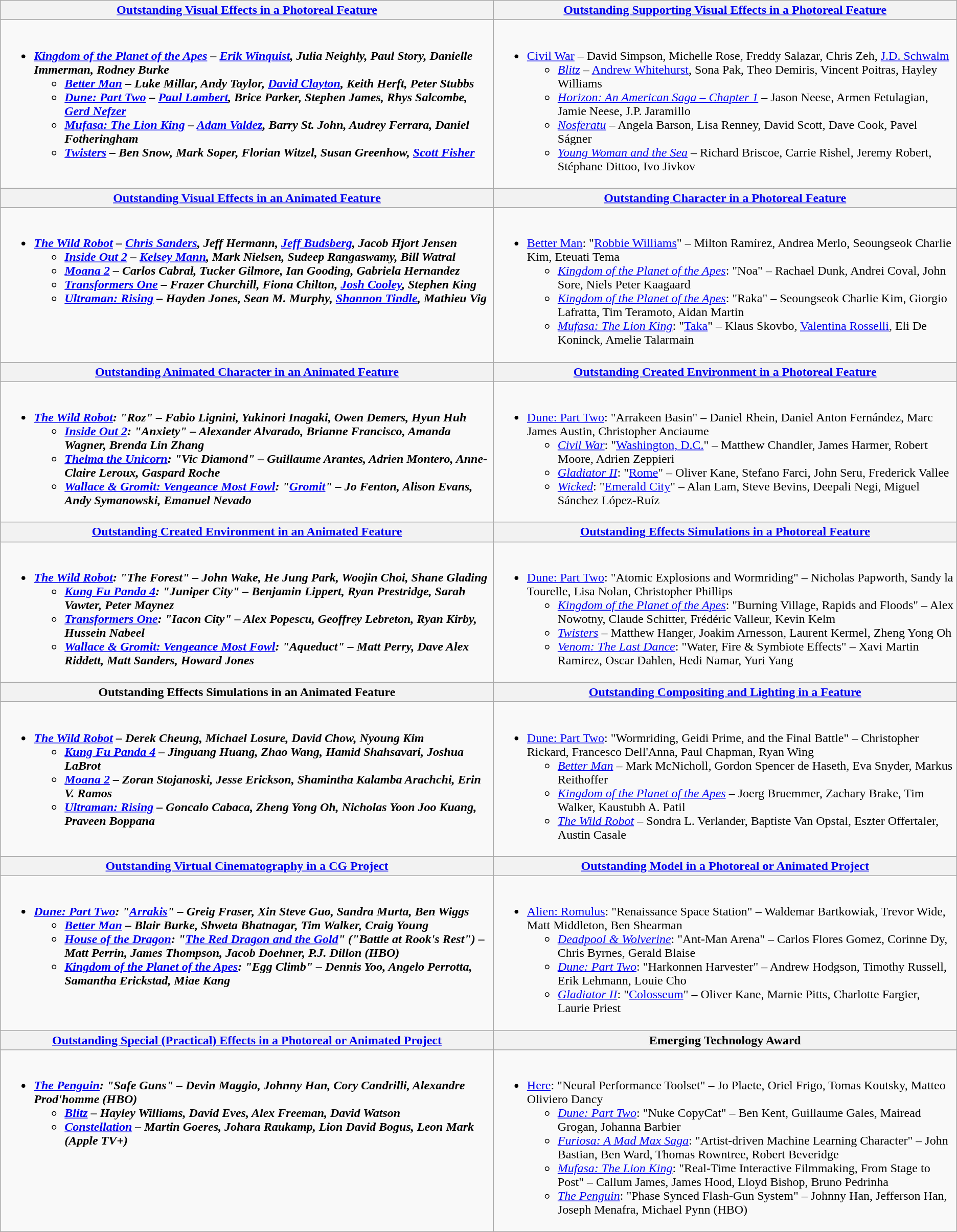<table class="wikitable" style="width=100%">
<tr>
<th style="width=50%"><strong><a href='#'>Outstanding Visual Effects in a Photoreal Feature</a></strong></th>
<th style="width=50%"><strong><a href='#'>Outstanding Supporting Visual Effects in a Photoreal Feature</a></strong></th>
</tr>
<tr>
<td valign="top"><br><ul><li><strong><em><a href='#'>Kingdom of the Planet of the Apes</a><em> – <a href='#'>Erik Winquist</a>, Julia Neighly, Paul Story, Danielle Immerman, Rodney Burke<strong><ul><li></em><a href='#'>Better Man</a><em> – Luke Millar, Andy Taylor, <a href='#'>David Clayton</a>, Keith Herft, Peter Stubbs</li><li></em><a href='#'>Dune: Part Two</a><em> – <a href='#'>Paul Lambert</a>, Brice Parker, Stephen James, Rhys Salcombe, <a href='#'>Gerd Nefzer</a></li><li></em><a href='#'>Mufasa: The Lion King</a><em> – <a href='#'>Adam Valdez</a>, Barry St. John, Audrey Ferrara, Daniel Fotheringham</li><li></em><a href='#'>Twisters</a><em> – Ben Snow, Mark Soper, Florian Witzel, Susan Greenhow, <a href='#'>Scott Fisher</a></li></ul></li></ul></td>
<td valign="top"><br><ul><li></em></strong><a href='#'>Civil War</a></em> – David Simpson, Michelle Rose, Freddy Salazar, Chris Zeh, <a href='#'>J.D. Schwalm</a></strong><ul><li><em><a href='#'>Blitz</a></em> – <a href='#'>Andrew Whitehurst</a>, Sona Pak, Theo Demiris, Vincent Poitras, Hayley Williams</li><li><em><a href='#'>Horizon: An American Saga – Chapter 1</a></em> – Jason Neese, Armen Fetulagian, Jamie Neese, J.P. Jaramillo</li><li><em><a href='#'>Nosferatu</a></em> – Angela Barson, Lisa Renney, David Scott, Dave Cook, Pavel Ságner</li><li><em><a href='#'>Young Woman and the Sea</a></em> – Richard Briscoe, Carrie Rishel, Jeremy Robert, Stéphane Dittoo, Ivo Jivkov</li></ul></li></ul></td>
</tr>
<tr>
<th style="width=50%"><strong><a href='#'>Outstanding Visual Effects in an Animated Feature</a></strong></th>
<th style="width=50%"><strong><a href='#'>Outstanding Character in a Photoreal Feature</a></strong></th>
</tr>
<tr>
<td valign="top"><br><ul><li><strong><em><a href='#'>The Wild Robot</a><em> – <a href='#'>Chris Sanders</a>, Jeff Hermann, <a href='#'>Jeff Budsberg</a>, Jacob Hjort Jensen<strong><ul><li></em><a href='#'>Inside Out 2</a><em> – <a href='#'>Kelsey Mann</a>, Mark Nielsen, Sudeep Rangaswamy, Bill Watral</li><li></em><a href='#'>Moana 2</a><em> – Carlos Cabral, Tucker Gilmore, Ian Gooding, Gabriela Hernandez</li><li></em><a href='#'>Transformers One</a><em> – Frazer Churchill, Fiona Chilton, <a href='#'>Josh Cooley</a>, Stephen King</li><li></em><a href='#'>Ultraman: Rising</a><em> – Hayden Jones, Sean M. Murphy, <a href='#'>Shannon Tindle</a>, Mathieu Vig</li></ul></li></ul></td>
<td valign="top"><br><ul><li></em></strong><a href='#'>Better Man</a></em>: "<a href='#'>Robbie Williams</a>" – Milton Ramírez, Andrea Merlo, Seoungseok Charlie Kim, Eteuati Tema</strong><ul><li><em><a href='#'>Kingdom of the Planet of the Apes</a></em>: "Noa" – Rachael Dunk, Andrei Coval, John Sore, Niels Peter Kaagaard</li><li><em><a href='#'>Kingdom of the Planet of the Apes</a></em>: "Raka" – Seoungseok Charlie Kim, Giorgio Lafratta, Tim Teramoto, Aidan Martin</li><li><em><a href='#'>Mufasa: The Lion King</a></em>: "<a href='#'>Taka</a>" – Klaus Skovbo, <a href='#'>Valentina Rosselli</a>, Eli De Koninck, Amelie Talarmain</li></ul></li></ul></td>
</tr>
<tr>
<th style="width=50%"><strong><a href='#'>Outstanding Animated Character in an Animated Feature</a></strong></th>
<th style="width=50%"><strong><a href='#'>Outstanding Created Environment in a Photoreal Feature</a></strong></th>
</tr>
<tr>
<td valign="top"><br><ul><li><strong><em><a href='#'>The Wild Robot</a><em>: "Roz" – Fabio Lignini, Yukinori Inagaki, Owen Demers, Hyun Huh<strong><ul><li></em><a href='#'>Inside Out 2</a><em>: "Anxiety" – Alexander Alvarado, Brianne Francisco, Amanda Wagner, Brenda Lin Zhang</li><li></em><a href='#'>Thelma the Unicorn</a><em>: "Vic Diamond" – Guillaume Arantes, Adrien Montero, Anne-Claire Leroux, Gaspard Roche</li><li></em><a href='#'>Wallace & Gromit: Vengeance Most Fowl</a><em>: "<a href='#'>Gromit</a>" – Jo Fenton, Alison Evans, Andy Symanowski, Emanuel Nevado</li></ul></li></ul></td>
<td valign="top"><br><ul><li></em></strong><a href='#'>Dune: Part Two</a></em>: "Arrakeen Basin" – Daniel Rhein, Daniel Anton Fernández, Marc James Austin, Christopher Anciaume</strong><ul><li><em><a href='#'>Civil War</a></em>: "<a href='#'>Washington, D.C.</a>" – Matthew Chandler, James Harmer, Robert Moore, Adrien Zeppieri</li><li><em><a href='#'>Gladiator II</a></em>: "<a href='#'>Rome</a>" – Oliver Kane, Stefano Farci, John Seru, Frederick Vallee</li><li><em><a href='#'>Wicked</a></em>: "<a href='#'>Emerald City</a>" – Alan Lam, Steve Bevins, Deepali Negi, Miguel Sánchez López-Ruíz</li></ul></li></ul></td>
</tr>
<tr>
<th style="width=50%"><strong><a href='#'>Outstanding Created Environment in an Animated Feature</a></strong></th>
<th style="width=50%"><strong><a href='#'>Outstanding Effects Simulations in a Photoreal Feature</a></strong></th>
</tr>
<tr>
<td valign="top"><br><ul><li><strong><em><a href='#'>The Wild Robot</a><em>: "The Forest" – John Wake, He Jung Park, Woojin Choi, Shane Glading<strong><ul><li></em><a href='#'>Kung Fu Panda 4</a><em>: "Juniper City" – Benjamin Lippert, Ryan Prestridge, Sarah Vawter, Peter Maynez</li><li></em><a href='#'>Transformers One</a><em>: "Iacon City" – Alex Popescu, Geoffrey Lebreton, Ryan Kirby, Hussein Nabeel</li><li></em><a href='#'>Wallace & Gromit: Vengeance Most Fowl</a><em>: "Aqueduct" – Matt Perry, Dave Alex Riddett, Matt Sanders, Howard Jones</li></ul></li></ul></td>
<td valign="top"><br><ul><li></em></strong><a href='#'>Dune: Part Two</a></em>: "Atomic Explosions and Wormriding" – Nicholas Papworth, Sandy la Tourelle, Lisa Nolan, Christopher Phillips</strong><ul><li><em><a href='#'>Kingdom of the Planet of the Apes</a></em>: "Burning Village, Rapids and Floods" – Alex Nowotny, Claude Schitter, Frédéric Valleur, Kevin Kelm</li><li><em><a href='#'>Twisters</a></em> – Matthew Hanger, Joakim Arnesson, Laurent Kermel, Zheng Yong Oh</li><li><em><a href='#'>Venom: The Last Dance</a></em>: "Water, Fire & Symbiote Effects" – Xavi Martin Ramirez, Oscar Dahlen, Hedi Namar, Yuri Yang</li></ul></li></ul></td>
</tr>
<tr>
<th style="width=50%"><strong>Outstanding Effects Simulations in an Animated Feature</strong></th>
<th style="width=50%"><strong><a href='#'>Outstanding Compositing and Lighting in a Feature</a></strong></th>
</tr>
<tr>
<td valign="top"><br><ul><li><strong><em><a href='#'>The Wild Robot</a><em> – Derek Cheung, Michael Losure, David Chow, Nyoung Kim<strong><ul><li></em><a href='#'>Kung Fu Panda 4</a><em> – Jinguang Huang, Zhao Wang, Hamid Shahsavari, Joshua LaBrot</li><li></em><a href='#'>Moana 2</a><em> – Zoran Stojanoski, Jesse Erickson, Shamintha Kalamba Arachchi, Erin V. Ramos</li><li></em><a href='#'>Ultraman: Rising</a><em> – Goncalo Cabaca, Zheng Yong Oh, Nicholas Yoon Joo Kuang, Praveen Boppana</li></ul></li></ul></td>
<td valign="top"><br><ul><li></em></strong><a href='#'>Dune: Part Two</a></em>: "Wormriding, Geidi Prime, and the Final Battle" – Christopher Rickard, Francesco Dell'Anna, Paul Chapman, Ryan Wing</strong><ul><li><em><a href='#'>Better Man</a></em> – Mark McNicholl, Gordon Spencer de Haseth, Eva Snyder, Markus Reithoffer</li><li><em><a href='#'>Kingdom of the Planet of the Apes</a></em> – Joerg Bruemmer, Zachary Brake, Tim Walker, Kaustubh A. Patil</li><li><em><a href='#'>The Wild Robot</a></em> – Sondra L. Verlander, Baptiste Van Opstal, Eszter Offertaler, Austin Casale</li></ul></li></ul></td>
</tr>
<tr>
<th style="width=50%"><strong><a href='#'>Outstanding Virtual Cinematography in a CG Project</a></strong></th>
<th style="width=50%"><strong><a href='#'>Outstanding Model in a Photoreal or Animated Project</a></strong></th>
</tr>
<tr>
<td valign="top"><br><ul><li><strong><em><a href='#'>Dune: Part Two</a><em>: "<a href='#'>Arrakis</a>" – Greig Fraser, Xin Steve Guo, Sandra Murta, Ben Wiggs<strong><ul><li></em><a href='#'>Better Man</a><em> – Blair Burke, Shweta Bhatnagar, Tim Walker, Craig Young</li><li></em><a href='#'>House of the Dragon</a><em>: "<a href='#'>The Red Dragon and the Gold</a>" ("Battle at Rook's Rest") – Matt Perrin, James Thompson, Jacob Doehner, P.J. Dillon (HBO)</li><li></em><a href='#'>Kingdom of the Planet of the Apes</a><em>: "Egg Climb" – Dennis Yoo, Angelo Perrotta, Samantha Erickstad, Miae Kang</li></ul></li></ul></td>
<td valign="top"><br><ul><li></em></strong><a href='#'>Alien: Romulus</a></em>: "Renaissance Space Station" – Waldemar Bartkowiak, Trevor Wide, Matt Middleton, Ben Shearman</strong><ul><li><em><a href='#'>Deadpool & Wolverine</a></em>: "Ant-Man Arena" – Carlos Flores Gomez, Corinne Dy, Chris Byrnes, Gerald Blaise</li><li><em><a href='#'>Dune: Part Two</a></em>: "Harkonnen Harvester" – Andrew Hodgson, Timothy Russell, Erik Lehmann, Louie Cho</li><li><em><a href='#'>Gladiator II</a></em>: "<a href='#'>Colosseum</a>" – Oliver Kane, Marnie Pitts, Charlotte Fargier, Laurie Priest</li></ul></li></ul></td>
</tr>
<tr>
<th><strong><a href='#'>Outstanding Special (Practical) Effects in a Photoreal or Animated Project</a></strong></th>
<th><strong>Emerging Technology Award</strong></th>
</tr>
<tr>
<td valign="top"><br><ul><li><strong><em><a href='#'>The Penguin</a><em>: "Safe Guns" – Devin Maggio, Johnny Han, Cory Candrilli, Alexandre Prod'homme (HBO)<strong><ul><li></em><a href='#'>Blitz</a><em> – Hayley Williams, David Eves, Alex Freeman, David Watson</li><li></em><a href='#'>Constellation</a><em> – Martin Goeres, Johara Raukamp, Lion David Bogus, Leon Mark (Apple TV+)</li></ul></li></ul></td>
<td valign="top"><br><ul><li></em></strong><a href='#'>Here</a></em>: "Neural Performance Toolset" – Jo Plaete, Oriel Frigo, Tomas Koutsky, Matteo Oliviero Dancy</strong><ul><li><em><a href='#'>Dune: Part Two</a></em>: "Nuke CopyCat" – Ben Kent, Guillaume Gales, Mairead Grogan, Johanna Barbier</li><li><em><a href='#'>Furiosa: A Mad Max Saga</a></em>: "Artist-driven Machine Learning Character" – John Bastian, Ben Ward, Thomas Rowntree, Robert Beveridge</li><li><em><a href='#'>Mufasa: The Lion King</a></em>: "Real-Time Interactive Filmmaking, From Stage to Post" – Callum James, James Hood, Lloyd Bishop, Bruno Pedrinha</li><li><em><a href='#'>The Penguin</a></em>: "Phase Synced Flash-Gun System" – Johnny Han, Jefferson Han, Joseph Menafra, Michael Pynn (HBO)</li></ul></li></ul></td>
</tr>
</table>
